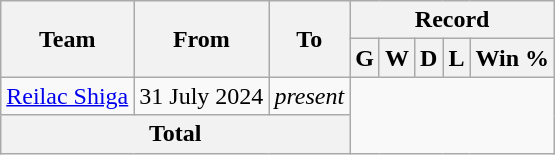<table class="wikitable" style="text-align: center">
<tr>
<th rowspan="2">Team</th>
<th rowspan="2">From</th>
<th rowspan="2">To</th>
<th colspan="5">Record</th>
</tr>
<tr>
<th>G</th>
<th>W</th>
<th>D</th>
<th>L</th>
<th>Win %</th>
</tr>
<tr>
<td align="left"><a href='#'>Reilac Shiga</a></td>
<td align="left">31 July 2024</td>
<td align="left"><em>present</em><br></td>
</tr>
<tr>
<th colspan="3">Total<br></th>
</tr>
</table>
